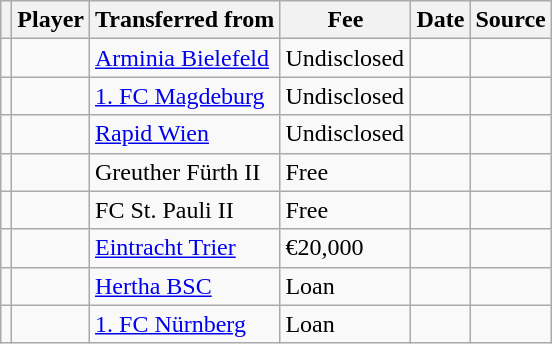<table class="wikitable plainrowheaders sortable">
<tr>
<th></th>
<th scope="col">Player</th>
<th>Transferred from</th>
<th style="width: 80px;">Fee</th>
<th scope="col">Date</th>
<th scope="col">Source</th>
</tr>
<tr>
<td align="center"></td>
<td> </td>
<td> <a href='#'>Arminia Bielefeld</a></td>
<td>Undisclosed</td>
<td></td>
<td></td>
</tr>
<tr>
<td align="center"></td>
<td> </td>
<td> <a href='#'>1. FC Magdeburg</a></td>
<td>Undisclosed</td>
<td></td>
<td></td>
</tr>
<tr>
<td align="center"></td>
<td> </td>
<td> <a href='#'>Rapid Wien</a></td>
<td>Undisclosed</td>
<td></td>
<td></td>
</tr>
<tr>
<td align="center"></td>
<td> </td>
<td> Greuther Fürth II</td>
<td>Free</td>
<td></td>
<td></td>
</tr>
<tr>
<td align="center"></td>
<td> </td>
<td> FC St. Pauli II</td>
<td>Free</td>
<td></td>
<td></td>
</tr>
<tr>
<td align="center"></td>
<td> </td>
<td> <a href='#'>Eintracht Trier</a></td>
<td>€20,000</td>
<td></td>
<td></td>
</tr>
<tr>
<td align="center"></td>
<td> </td>
<td> <a href='#'>Hertha BSC</a></td>
<td>Loan</td>
<td></td>
<td></td>
</tr>
<tr>
<td align="center"></td>
<td> </td>
<td> <a href='#'>1. FC Nürnberg</a></td>
<td>Loan</td>
<td></td>
<td></td>
</tr>
</table>
